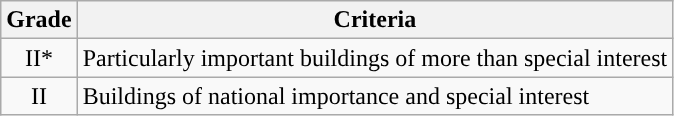<table class="wikitable">
<tr>
<th>Grade</th>
<th>Criteria</th>
</tr>
<tr>
<td align="center" >II*</td>
<td>Particularly important buildings of more than special interest</td>
</tr>
<tr>
<td align="center" >II</td>
<td>Buildings of national importance and special interest</td>
</tr>
</table>
